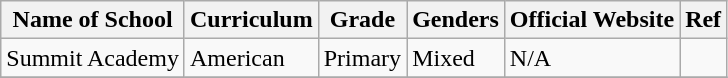<table class="wikitable">
<tr>
<th>Name of School</th>
<th>Curriculum</th>
<th>Grade</th>
<th>Genders</th>
<th>Official Website</th>
<th>Ref</th>
</tr>
<tr>
<td>Summit Academy</td>
<td>American</td>
<td>Primary</td>
<td>Mixed</td>
<td>N/A</td>
<td></td>
</tr>
<tr>
</tr>
</table>
